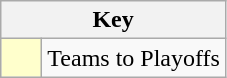<table class="wikitable" style="text-align: center;">
<tr>
<th colspan=2>Key</th>
</tr>
<tr>
<td style="background:#ffffcc; width:20px;"></td>
<td align=left>Teams to Playoffs</td>
</tr>
</table>
